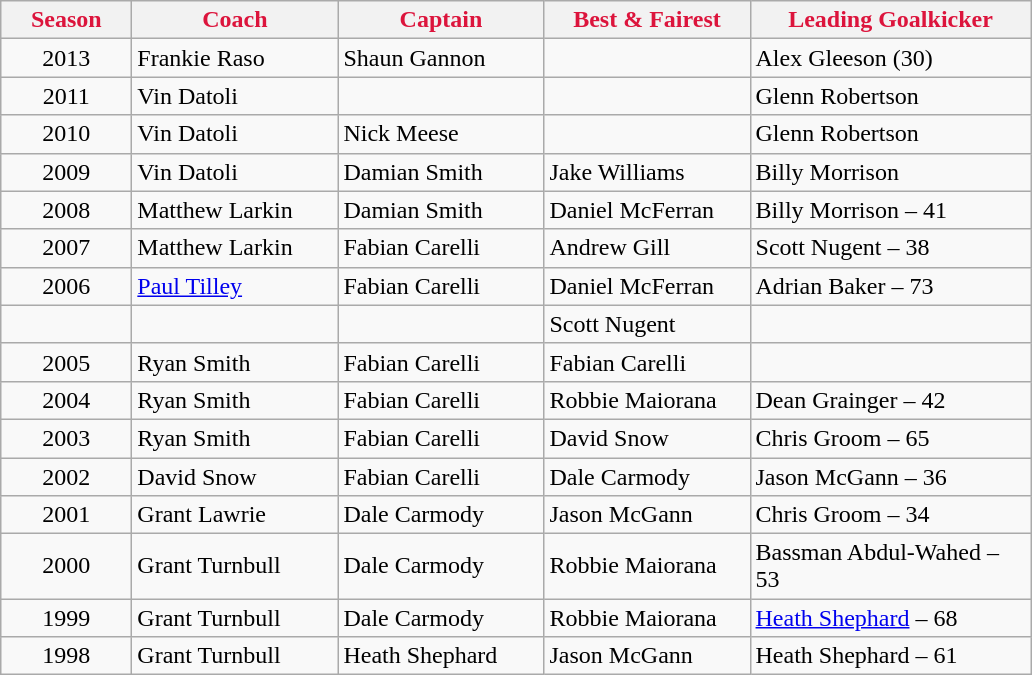<table class="wikitable">
<tr>
<th width="80" align="center" style="color:crimson">Season</th>
<th width="130" align="center" style="color:crimson">Coach</th>
<th width="130" align="center" style="color:crimson">Captain</th>
<th width="130" align="center" style="color:crimson">Best & Fairest</th>
<th width="180" align="center" style="color:crimson">Leading Goalkicker</th>
</tr>
<tr>
<td align="center">2013</td>
<td>Frankie Raso</td>
<td>Shaun Gannon</td>
<td></td>
<td>Alex Gleeson	(30)</td>
</tr>
<tr>
<td align="center">2011</td>
<td>Vin Datoli</td>
<td></td>
<td></td>
<td>Glenn Robertson</td>
</tr>
<tr>
<td align="center">2010</td>
<td>Vin Datoli</td>
<td>Nick Meese</td>
<td></td>
<td>Glenn Robertson</td>
</tr>
<tr>
<td align="center">2009</td>
<td>Vin Datoli</td>
<td>Damian Smith</td>
<td>Jake Williams</td>
<td>Billy Morrison</td>
</tr>
<tr>
<td align="center">2008</td>
<td>Matthew Larkin</td>
<td>Damian Smith</td>
<td>Daniel McFerran</td>
<td>Billy Morrison – 41</td>
</tr>
<tr>
<td align="center">2007</td>
<td>Matthew Larkin</td>
<td>Fabian Carelli</td>
<td>Andrew Gill</td>
<td>Scott Nugent – 38</td>
</tr>
<tr>
<td align="center">2006</td>
<td><a href='#'>Paul Tilley</a></td>
<td>Fabian Carelli</td>
<td>Daniel McFerran</td>
<td>Adrian Baker – 73</td>
</tr>
<tr>
<td align="center"></td>
<td></td>
<td></td>
<td>Scott Nugent</td>
<td></td>
</tr>
<tr>
<td align="center">2005</td>
<td>Ryan Smith</td>
<td>Fabian Carelli</td>
<td>Fabian Carelli</td>
<td></td>
</tr>
<tr>
<td align="center">2004</td>
<td>Ryan Smith</td>
<td>Fabian Carelli</td>
<td>Robbie Maiorana</td>
<td>Dean Grainger – 42</td>
</tr>
<tr>
<td align="center">2003</td>
<td>Ryan Smith</td>
<td>Fabian Carelli</td>
<td>David Snow</td>
<td>Chris Groom – 65</td>
</tr>
<tr>
<td align="center">2002</td>
<td>David Snow</td>
<td>Fabian Carelli</td>
<td>Dale Carmody</td>
<td>Jason McGann – 36</td>
</tr>
<tr>
<td align="center">2001</td>
<td>Grant Lawrie</td>
<td>Dale Carmody</td>
<td>Jason McGann</td>
<td>Chris Groom – 34</td>
</tr>
<tr>
<td align="center">2000</td>
<td>Grant Turnbull</td>
<td>Dale Carmody</td>
<td>Robbie Maiorana</td>
<td>Bassman Abdul-Wahed – 53</td>
</tr>
<tr>
<td align="center">1999</td>
<td>Grant Turnbull</td>
<td>Dale Carmody</td>
<td>Robbie Maiorana</td>
<td><a href='#'>Heath Shephard</a> – 68</td>
</tr>
<tr>
<td align="center">1998</td>
<td>Grant Turnbull</td>
<td>Heath Shephard</td>
<td>Jason McGann</td>
<td>Heath Shephard – 61</td>
</tr>
</table>
